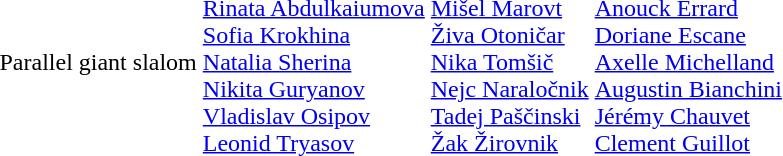<table>
<tr>
<td>Parallel giant slalom</td>
<td><br><a href='#'>Rinata Abdulkaiumova</a><br><a href='#'>Sofia Krokhina</a><br><a href='#'>Natalia Sherina</a><br><a href='#'>Nikita Guryanov</a><br><a href='#'>Vladislav Osipov</a><br><a href='#'>Leonid Tryasov</a></td>
<td><br><a href='#'>Mišel Marovt</a><br><a href='#'>Živa Otoničar</a><br><a href='#'>Nika Tomšič</a><br><a href='#'>Nejc Naraločnik</a><br><a href='#'>Tadej Paščinski</a><br><a href='#'>Žak Žirovnik</a></td>
<td><br><a href='#'>Anouck Errard</a><br><a href='#'>Doriane Escane</a><br><a href='#'>Axelle Michelland</a><br><a href='#'>Augustin Bianchini</a><br><a href='#'>Jérémy Chauvet</a><br><a href='#'>Clement Guillot</a></td>
</tr>
</table>
